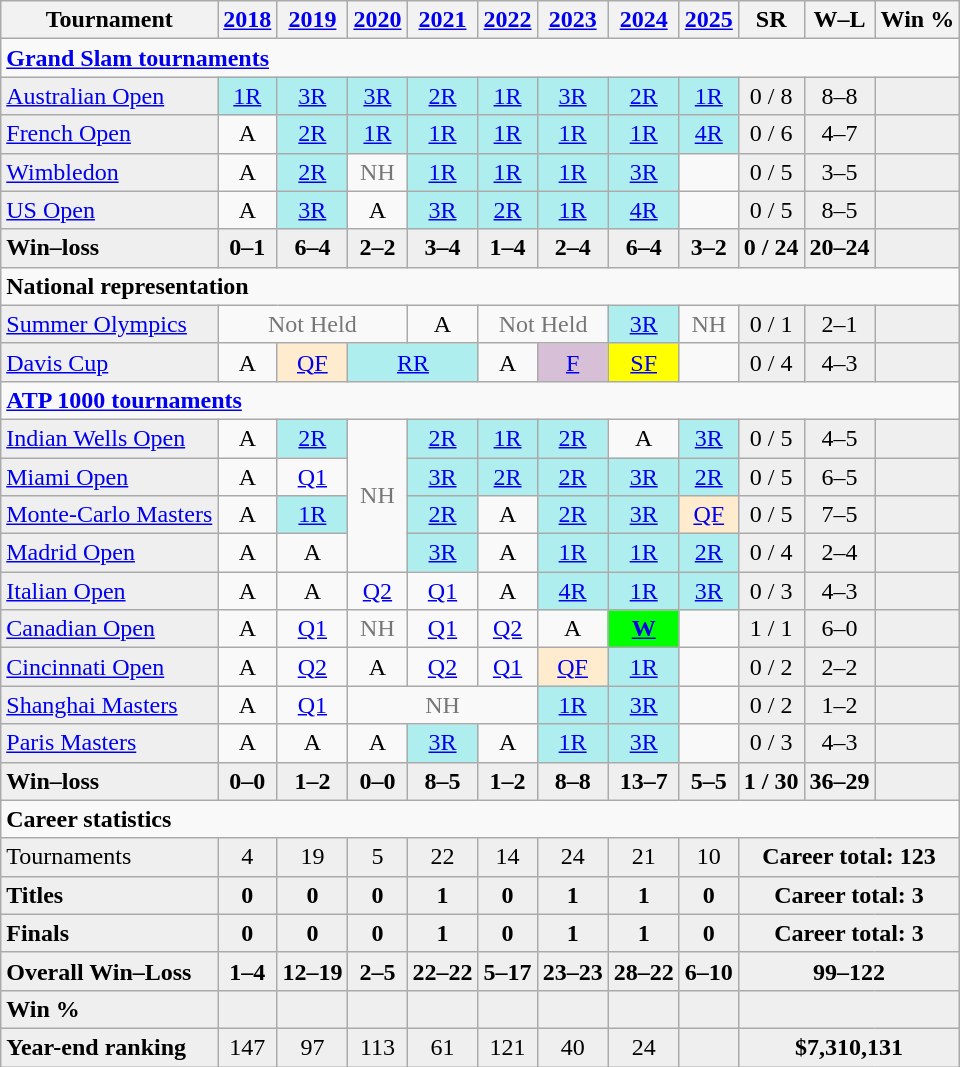<table class=wikitable style=text-align:center;>
<tr>
<th>Tournament</th>
<th><a href='#'>2018</a></th>
<th><a href='#'>2019</a></th>
<th><a href='#'>2020</a></th>
<th><a href='#'>2021</a></th>
<th><a href='#'>2022</a></th>
<th><a href='#'>2023</a></th>
<th><a href='#'>2024</a></th>
<th><a href='#'>2025</a></th>
<th>SR</th>
<th>W–L</th>
<th>Win %</th>
</tr>
<tr>
<td colspan=12 align="left"><strong><a href='#'>Grand Slam tournaments</a></strong></td>
</tr>
<tr>
<td bgcolor=efefef align=left><a href='#'>Australian Open</a></td>
<td bgcolor=afeeee><a href='#'>1R</a></td>
<td bgcolor=afeeee><a href='#'>3R</a></td>
<td bgcolor=afeeee><a href='#'>3R</a></td>
<td bgcolor=afeeee><a href='#'>2R</a></td>
<td bgcolor=afeeee><a href='#'>1R</a></td>
<td bgcolor=afeeee><a href='#'>3R</a></td>
<td bgcolor=afeeee><a href='#'>2R</a></td>
<td bgcolor=afeeee><a href='#'>1R</a></td>
<td bgcolor=efefef>0 / 8</td>
<td bgcolor=efefef>8–8</td>
<td bgcolor=efefef></td>
</tr>
<tr>
<td bgcolor=efefef align=left><a href='#'>French Open</a></td>
<td>A</td>
<td bgcolor=afeeee><a href='#'>2R</a></td>
<td bgcolor=afeeee><a href='#'>1R</a></td>
<td bgcolor=afeeee><a href='#'>1R</a></td>
<td bgcolor=afeeee><a href='#'>1R</a></td>
<td bgcolor=afeeee><a href='#'>1R</a></td>
<td bgcolor=afeeee><a href='#'>1R</a></td>
<td bgcolor=afeeee><a href='#'>4R</a></td>
<td bgcolor=efefef>0 / 6</td>
<td bgcolor=efefef>4–7</td>
<td bgcolor=efefef></td>
</tr>
<tr>
<td bgcolor=efefef align=left><a href='#'>Wimbledon</a></td>
<td>A</td>
<td bgcolor=afeeee><a href='#'>2R</a></td>
<td colspan=1 style=color:#767676>NH</td>
<td bgcolor=afeeee><a href='#'>1R</a></td>
<td bgcolor=afeeee><a href='#'>1R</a></td>
<td bgcolor=afeeee><a href='#'>1R</a></td>
<td bgcolor=afeeee><a href='#'>3R</a></td>
<td></td>
<td bgcolor=efefef>0 / 5</td>
<td bgcolor=efefef>3–5</td>
<td bgcolor=efefef></td>
</tr>
<tr>
<td bgcolor=efefef align=left><a href='#'>US Open</a></td>
<td>A</td>
<td bgcolor=afeeee><a href='#'>3R</a></td>
<td>A</td>
<td bgcolor=afeeee><a href='#'>3R</a></td>
<td bgcolor=afeeee><a href='#'>2R</a></td>
<td bgcolor=afeeee><a href='#'>1R</a></td>
<td bgcolor=afeeee><a href='#'>4R</a></td>
<td></td>
<td bgcolor=efefef>0 / 5</td>
<td bgcolor=efefef>8–5</td>
<td bgcolor=efefef></td>
</tr>
<tr style=font-weight:bold;background:#efefef>
<td style=text-align:left>Win–loss</td>
<td>0–1</td>
<td>6–4</td>
<td>2–2</td>
<td>3–4</td>
<td>1–4</td>
<td>2–4</td>
<td>6–4</td>
<td>3–2</td>
<td>0 / 24</td>
<td>20–24</td>
<td bgcolor=efefef></td>
</tr>
<tr>
<td colspan=12 align="left"><strong>National representation</strong></td>
</tr>
<tr>
<td bgcolor=efefef align=left><a href='#'>Summer Olympics</a></td>
<td colspan=3 style=color:#767676>Not Held</td>
<td>A</td>
<td colspan=2 style=color:#767676>Not Held</td>
<td bgcolor=afeeee><a href='#'>3R</a></td>
<td style=color:#767676>NH</td>
<td bgcolor=efefef>0 / 1</td>
<td bgcolor=efefef>2–1</td>
<td bgcolor=efefef></td>
</tr>
<tr>
<td bgcolor=efefef align=left><a href='#'>Davis Cup</a></td>
<td>A</td>
<td bgcolor=ffebcd><a href='#'>QF</a></td>
<td colspan=2 bgcolor=afeeee><a href='#'>RR</a></td>
<td>A</td>
<td bgcolor=thistle><a href='#'>F</a></td>
<td bgcolor=yellow><a href='#'>SF</a></td>
<td></td>
<td bgcolor=efefef>0 / 4</td>
<td bgcolor=efefef>4–3</td>
<td bgcolor=efefef></td>
</tr>
<tr>
<td colspan="12" align="left"><strong><a href='#'>ATP 1000 tournaments</a></strong></td>
</tr>
<tr>
<td bgcolor=efefef align=left><a href='#'>Indian Wells Open</a></td>
<td>A</td>
<td bgcolor=afeeee><a href='#'>2R</a></td>
<td rowspan="4" style="color:#767676">NH</td>
<td bgcolor=afeeee><a href='#'>2R</a></td>
<td bgcolor=afeeee><a href='#'>1R</a></td>
<td bgcolor=afeeee><a href='#'>2R</a></td>
<td>A</td>
<td bgcolor=afeeee><a href='#'>3R</a></td>
<td bgcolor=efefef>0 / 5</td>
<td bgcolor=efefef>4–5</td>
<td bgcolor=efefef></td>
</tr>
<tr>
<td bgcolor=efefef align=left><a href='#'>Miami Open</a></td>
<td>A</td>
<td><a href='#'>Q1</a></td>
<td bgcolor=afeeee><a href='#'>3R</a></td>
<td bgcolor=afeeee><a href='#'>2R</a></td>
<td bgcolor=afeeee><a href='#'>2R</a></td>
<td bgcolor=afeeee><a href='#'>3R</a></td>
<td bgcolor=afeeee><a href='#'>2R</a></td>
<td bgcolor=efefef>0 / 5</td>
<td bgcolor=efefef>6–5</td>
<td bgcolor=efefef></td>
</tr>
<tr>
<td bgcolor=efefef align=left><a href='#'>Monte-Carlo Masters</a></td>
<td>A</td>
<td bgcolor=afeeee><a href='#'>1R</a></td>
<td bgcolor=afeeee><a href='#'>2R</a></td>
<td>A</td>
<td bgcolor=afeeee><a href='#'>2R</a></td>
<td bgcolor=afeeee><a href='#'>3R</a></td>
<td bgcolor=ffebcd><a href='#'>QF</a></td>
<td bgcolor=efefef>0 / 5</td>
<td bgcolor=efefef>7–5</td>
<td bgcolor=efefef></td>
</tr>
<tr>
<td bgcolor=efefef align=left><a href='#'>Madrid Open</a></td>
<td>A</td>
<td>A</td>
<td bgcolor=afeeee><a href='#'>3R</a></td>
<td>A</td>
<td bgcolor=afeeee><a href='#'>1R</a></td>
<td bgcolor=afeeee><a href='#'>1R</a></td>
<td bgcolor=afeeee><a href='#'>2R</a></td>
<td bgcolor=efefef>0 / 4</td>
<td bgcolor=efefef>2–4</td>
<td bgcolor=efefef></td>
</tr>
<tr>
<td bgcolor=efefef align=left><a href='#'>Italian Open</a></td>
<td>A</td>
<td>A</td>
<td><a href='#'>Q2</a></td>
<td><a href='#'>Q1</a></td>
<td>A</td>
<td bgcolor=afeeee><a href='#'>4R</a></td>
<td bgcolor=afeeee><a href='#'>1R</a></td>
<td bgcolor=afeeee><a href='#'>3R</a></td>
<td bgcolor=efefef>0 / 3</td>
<td bgcolor=efefef>4–3</td>
<td bgcolor=efefef></td>
</tr>
<tr>
<td bgcolor=efefef align=left><a href='#'>Canadian Open</a></td>
<td>A</td>
<td><a href='#'>Q1</a></td>
<td style=color:#767676>NH</td>
<td><a href='#'>Q1</a></td>
<td><a href='#'>Q2</a></td>
<td>A</td>
<td bgcolor=lime><a href='#'><strong>W</strong></a></td>
<td></td>
<td bgcolor=efefef>1 / 1</td>
<td bgcolor=efefef>6–0</td>
<td bgcolor=efefef></td>
</tr>
<tr>
<td bgcolor=efefef align=left><a href='#'>Cincinnati Open</a></td>
<td>A</td>
<td><a href='#'>Q2</a></td>
<td>A</td>
<td><a href='#'>Q2</a></td>
<td><a href='#'>Q1</a></td>
<td bgcolor=ffebcd><a href='#'>QF</a></td>
<td bgcolor=afeeee><a href='#'>1R</a></td>
<td></td>
<td bgcolor=efefef>0 / 2</td>
<td bgcolor=efefef>2–2</td>
<td bgcolor=efefef></td>
</tr>
<tr>
<td bgcolor=efefef align=left><a href='#'>Shanghai Masters</a></td>
<td>A</td>
<td><a href='#'>Q1</a></td>
<td colspan="3" style="color:#767676">NH</td>
<td bgcolor=afeeee><a href='#'>1R</a></td>
<td bgcolor=afeeee><a href='#'>3R</a></td>
<td></td>
<td bgcolor=efefef>0 / 2</td>
<td bgcolor=efefef>1–2</td>
<td bgcolor=efefef></td>
</tr>
<tr>
<td bgcolor=efefef align=left><a href='#'>Paris Masters</a></td>
<td>A</td>
<td>A</td>
<td>A</td>
<td bgcolor=afeeee><a href='#'>3R</a></td>
<td>A</td>
<td bgcolor=afeeee><a href='#'>1R</a></td>
<td bgcolor=afeeee><a href='#'>3R</a></td>
<td></td>
<td bgcolor=efefef>0 / 3</td>
<td bgcolor=efefef>4–3</td>
<td bgcolor=efefef></td>
</tr>
<tr style=font-weight:bold;background:#efefef>
<td style=text-align:left>Win–loss</td>
<td>0–0</td>
<td>1–2</td>
<td>0–0</td>
<td>8–5</td>
<td>1–2</td>
<td>8–8</td>
<td>13–7</td>
<td>5–5</td>
<td>1 / 30</td>
<td>36–29</td>
<td bgcolor=efefef></td>
</tr>
<tr>
<td colspan=12 align="left"><strong>Career statistics</strong></td>
</tr>
<tr style=background:#efefef>
<td align=left>Tournaments</td>
<td>4</td>
<td>19</td>
<td>5</td>
<td>22</td>
<td>14</td>
<td>24</td>
<td>21</td>
<td>10</td>
<td colspan="3"><strong>Career total: 123</strong></td>
</tr>
<tr style=font-weight:bold;background:#efefef>
<td style=text-align:left>Titles</td>
<td>0</td>
<td>0</td>
<td>0</td>
<td>1</td>
<td>0</td>
<td>1</td>
<td>1</td>
<td>0</td>
<td colspan=3>Career total: 3</td>
</tr>
<tr style=font-weight:bold;background:#efefef>
<td style=text-align:left>Finals</td>
<td>0</td>
<td>0</td>
<td>0</td>
<td>1</td>
<td>0</td>
<td>1</td>
<td>1</td>
<td>0</td>
<td colspan=3>Career total: 3</td>
</tr>
<tr style=font-weight:bold;background:#efefef>
<td style=text-align:left>Overall Win–Loss</td>
<td>1–4</td>
<td>12–19</td>
<td>2–5</td>
<td>22–22</td>
<td>5–17</td>
<td>23–23</td>
<td>28–22</td>
<td>6–10</td>
<td colspan="3">99–122</td>
</tr>
<tr style=font-weight:bold;background:#efefef>
<td style=text-align:left>Win %</td>
<td></td>
<td></td>
<td></td>
<td></td>
<td></td>
<td></td>
<td></td>
<td></td>
<td colspan="3"></td>
</tr>
<tr bgcolor=efefef>
<td align=left><strong>Year-end ranking</strong></td>
<td>147</td>
<td>97</td>
<td>113</td>
<td>61</td>
<td>121</td>
<td>40</td>
<td>24</td>
<td></td>
<td colspan=3><strong>$7,310,131</strong></td>
</tr>
</table>
